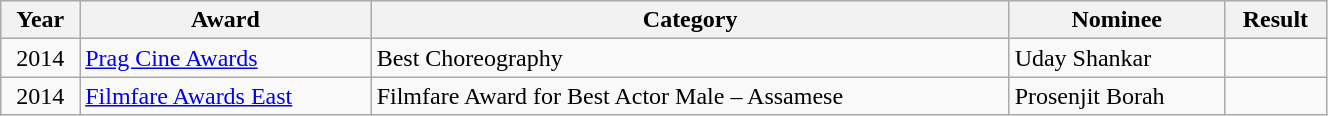<table class="wikitable" width=70%>
<tr>
<th>Year</th>
<th>Award</th>
<th>Category</th>
<th>Nominee</th>
<th>Result</th>
</tr>
<tr>
<td rowspan="1" align=center>2014</td>
<td rowspan="1"><a href='#'>Prag Cine Awards</a></td>
<td>Best Choreography</td>
<td>Uday Shankar</td>
<td></td>
</tr>
<tr>
<td rowspan="1" align=center>2014</td>
<td rowspan="1"><a href='#'>Filmfare Awards East</a></td>
<td>Filmfare Award for Best Actor Male – Assamese</td>
<td>Prosenjit Borah</td>
<td></td>
</tr>
</table>
